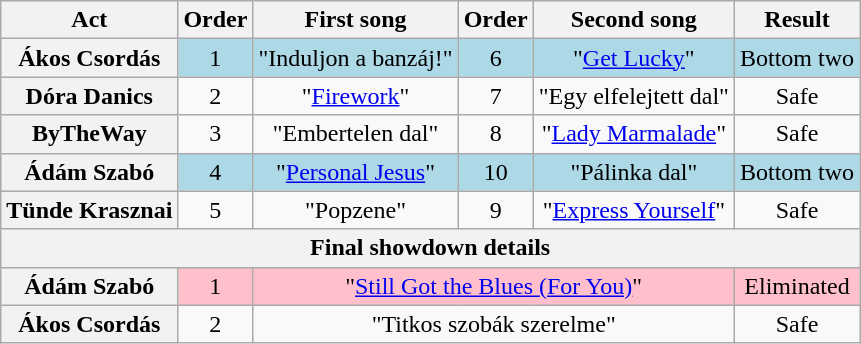<table class="wikitable" style="text-align:center;">
<tr>
<th scope="col">Act</th>
<th scope="col">Order</th>
<th scope="col">First song</th>
<th scope="col">Order</th>
<th scope="col">Second song</th>
<th scope="col">Result</th>
</tr>
<tr bgcolor="lightblue">
<th scope="row">Ákos Csordás</th>
<td>1</td>
<td>"Induljon a banzáj!"</td>
<td>6</td>
<td>"<a href='#'>Get Lucky</a>"</td>
<td>Bottom two</td>
</tr>
<tr>
<th scope="row">Dóra Danics</th>
<td>2</td>
<td>"<a href='#'>Firework</a>"</td>
<td>7</td>
<td>"Egy elfelejtett dal"</td>
<td>Safe</td>
</tr>
<tr>
<th scope="row">ByTheWay</th>
<td>3</td>
<td>"Embertelen dal"</td>
<td>8</td>
<td>"<a href='#'>Lady Marmalade</a>"</td>
<td>Safe</td>
</tr>
<tr bgcolor="lightblue">
<th scope="row">Ádám Szabó</th>
<td>4</td>
<td>"<a href='#'>Personal Jesus</a>"</td>
<td>10</td>
<td>"Pálinka dal"</td>
<td>Bottom two</td>
</tr>
<tr>
<th scope="row">Tünde Krasznai</th>
<td>5</td>
<td>"Popzene"</td>
<td>9</td>
<td>"<a href='#'>Express Yourself</a>"</td>
<td>Safe</td>
</tr>
<tr>
<th scope="col" colspan="7">Final showdown details</th>
</tr>
<tr bgcolor="pink">
<th scope="row">Ádám Szabó</th>
<td>1</td>
<td colspan="3">"<a href='#'>Still Got the Blues (For You)</a>"</td>
<td>Eliminated</td>
</tr>
<tr>
<th scope="row">Ákos Csordás</th>
<td>2</td>
<td colspan="3">"Titkos szobák szerelme"</td>
<td>Safe</td>
</tr>
</table>
